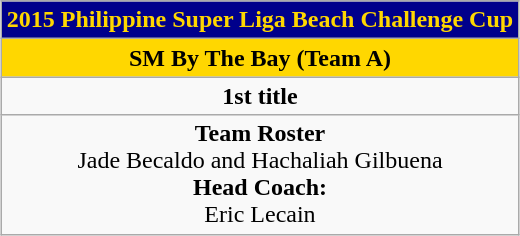<table class=wikitable style="text-align:center; margin:auto;">
<tr>
<th style="background:#00008B; color:#FFD700;">2015 Philippine Super Liga Beach Challenge Cup</th>
</tr>
<tr bgcolor="gold">
<td><strong>SM By The Bay (Team A)</strong></td>
</tr>
<tr>
<td><strong>1st title</strong></td>
</tr>
<tr>
<td><strong>Team Roster</strong><br>Jade Becaldo and Hachaliah Gilbuena<br><strong>Head Coach:</strong><br>Eric Lecain</td>
</tr>
</table>
